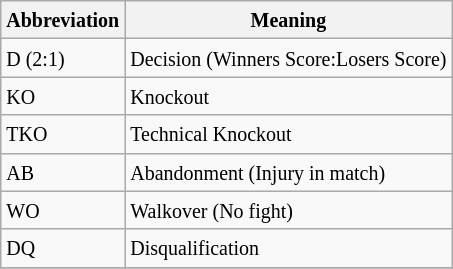<table class="wikitable">
<tr>
<th><small>Abbreviation</small></th>
<th><small>Meaning</small></th>
</tr>
<tr>
<td><small>D (2:1)</small></td>
<td><small>Decision (Winners Score:Losers Score)</small></td>
</tr>
<tr>
<td><small>KO</small></td>
<td><small>Knockout</small></td>
</tr>
<tr>
<td><small>TKO</small></td>
<td><small>Technical Knockout</small></td>
</tr>
<tr>
<td><small>AB</small></td>
<td><small>Abandonment (Injury in match)</small></td>
</tr>
<tr>
<td><small>WO</small></td>
<td><small>Walkover (No fight)</small></td>
</tr>
<tr>
<td><small>DQ</small></td>
<td><small>Disqualification</small></td>
</tr>
<tr>
</tr>
</table>
